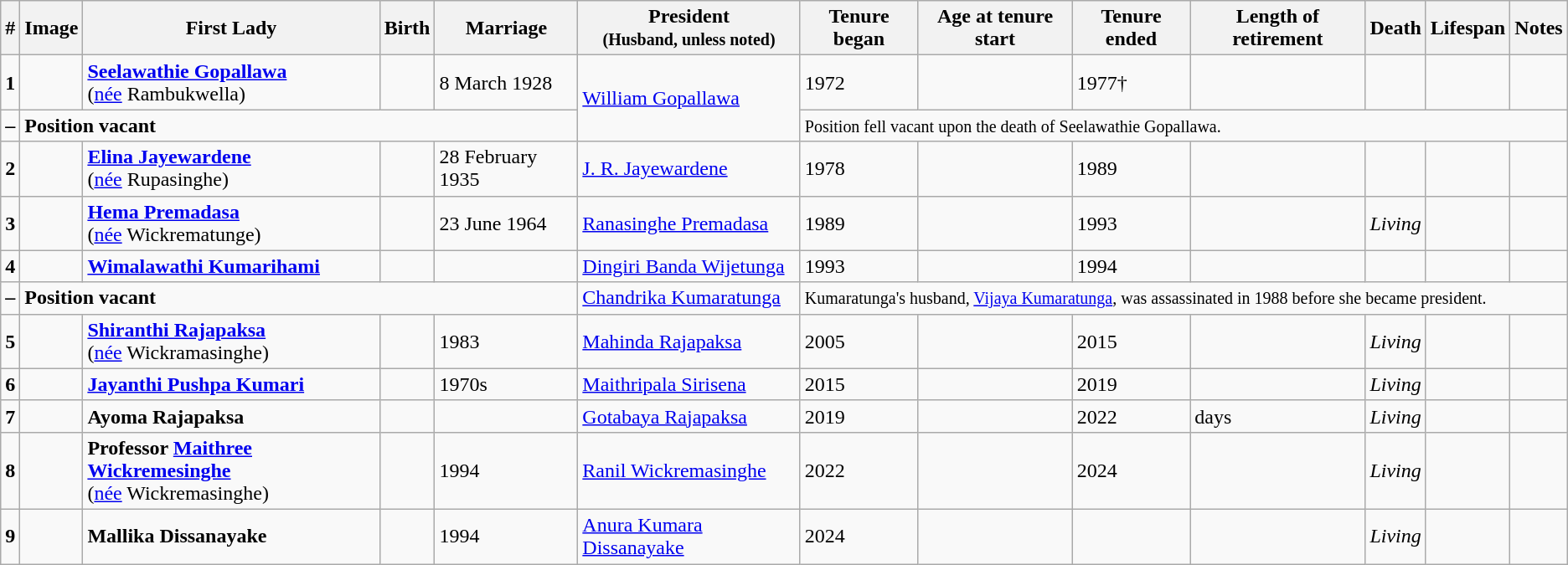<table class="sortable wikitable">
<tr>
<th align="center">#<br></th>
<th align="center" class="unsortable">Image<br></th>
<th align="center">First Lady<br></th>
<th align="center">Birth</th>
<th align="center">Marriage<br></th>
<th align="center">President <br><small>(Husband, unless noted)</small></th>
<th align="center" class="unsortable">Tenure began<br></th>
<th align="center">Age at tenure start</th>
<th align="center" class="unsortable">Tenure ended</th>
<th align="center">Length of retirement<br></th>
<th align="center">Death</th>
<th align="center">Lifespan<br></th>
<th align="center">Notes<br></th>
</tr>
<tr>
<td><strong>1</strong></td>
<td></td>
<td><strong><a href='#'>Seelawathie Gopallawa</a></strong><br>(<a href='#'>née</a> Rambukwella)</td>
<td></td>
<td>8 March 1928</td>
<td rowspan="2"><a href='#'>William Gopallawa</a></td>
<td>1972</td>
<td></td>
<td>1977†</td>
<td></td>
<td></td>
<td></td>
<td></td>
</tr>
<tr>
<td><strong>–</strong></td>
<td colspan="4"><strong>Position vacant</strong></td>
<td colspan="7"><small>Position fell vacant upon the death of Seelawathie Gopallawa.</small></td>
</tr>
<tr>
<td><strong>2</strong></td>
<td></td>
<td><strong><a href='#'>Elina Jayewardene</a></strong><br>(<a href='#'>née</a> Rupasinghe)</td>
<td></td>
<td>28 February 1935</td>
<td><a href='#'>J. R. Jayewardene</a></td>
<td>1978</td>
<td></td>
<td>1989</td>
<td></td>
<td></td>
<td></td>
<td></td>
</tr>
<tr>
<td><strong>3</strong></td>
<td></td>
<td><strong><a href='#'>Hema Premadasa</a></strong><br>(<a href='#'>née</a> Wickrematunge)</td>
<td></td>
<td>23 June 1964</td>
<td><a href='#'>Ranasinghe Premadasa</a></td>
<td>1989</td>
<td></td>
<td>1993</td>
<td></td>
<td><em>Living</em></td>
<td></td>
<td></td>
</tr>
<tr>
<td><strong>4</strong></td>
<td></td>
<td><strong><a href='#'>Wimalawathi Kumarihami</a></strong></td>
<td></td>
<td></td>
<td><a href='#'>Dingiri Banda Wijetunga</a></td>
<td>1993</td>
<td></td>
<td>1994</td>
<td></td>
<td></td>
<td></td>
<td></td>
</tr>
<tr>
<td><strong>–</strong></td>
<td colspan="4"><strong>Position vacant</strong></td>
<td><a href='#'>Chandrika Kumaratunga</a></td>
<td colspan="7"><small>Kumaratunga's husband, <a href='#'>Vijaya Kumaratunga</a>, was assassinated in 1988 before she became president.</small></td>
</tr>
<tr>
<td><strong>5</strong></td>
<td></td>
<td><strong><a href='#'>Shiranthi Rajapaksa</a></strong><br>(<a href='#'>née</a> Wickramasinghe)</td>
<td></td>
<td>1983</td>
<td><a href='#'>Mahinda Rajapaksa</a></td>
<td>2005</td>
<td></td>
<td>2015</td>
<td></td>
<td><em>Living</em></td>
<td></td>
<td></td>
</tr>
<tr>
<td><strong>6</strong></td>
<td></td>
<td><strong><a href='#'>Jayanthi Pushpa Kumari</a></strong></td>
<td></td>
<td>1970s</td>
<td><a href='#'>Maithripala Sirisena</a></td>
<td>2015</td>
<td></td>
<td>2019</td>
<td></td>
<td><em>Living</em></td>
<td></td>
<td></td>
</tr>
<tr>
<td><strong>7</strong></td>
<td></td>
<td><strong>Ayoma Rajapaksa</strong></td>
<td></td>
<td></td>
<td><a href='#'>Gotabaya Rajapaksa</a></td>
<td>2019</td>
<td></td>
<td>2022</td>
<td> days</td>
<td><em>Living</em></td>
<td></td>
<td></td>
</tr>
<tr>
<td><strong>8</strong></td>
<td></td>
<td><strong>Professor <a href='#'>Maithree Wickremesinghe</a></strong><br>(<a href='#'>née</a> Wickremasinghe)</td>
<td></td>
<td>1994</td>
<td><a href='#'>Ranil Wickremasinghe</a></td>
<td>2022</td>
<td></td>
<td>2024</td>
<td></td>
<td><em>Living</em></td>
<td></td>
<td></td>
</tr>
<tr>
<td><strong>9</strong></td>
<td></td>
<td><strong>Mallika Dissanayake</strong></td>
<td></td>
<td>1994</td>
<td><a href='#'>Anura Kumara Dissanayake</a></td>
<td>2024</td>
<td></td>
<td></td>
<td></td>
<td><em>Living</em></td>
<td></td>
</tr>
</table>
